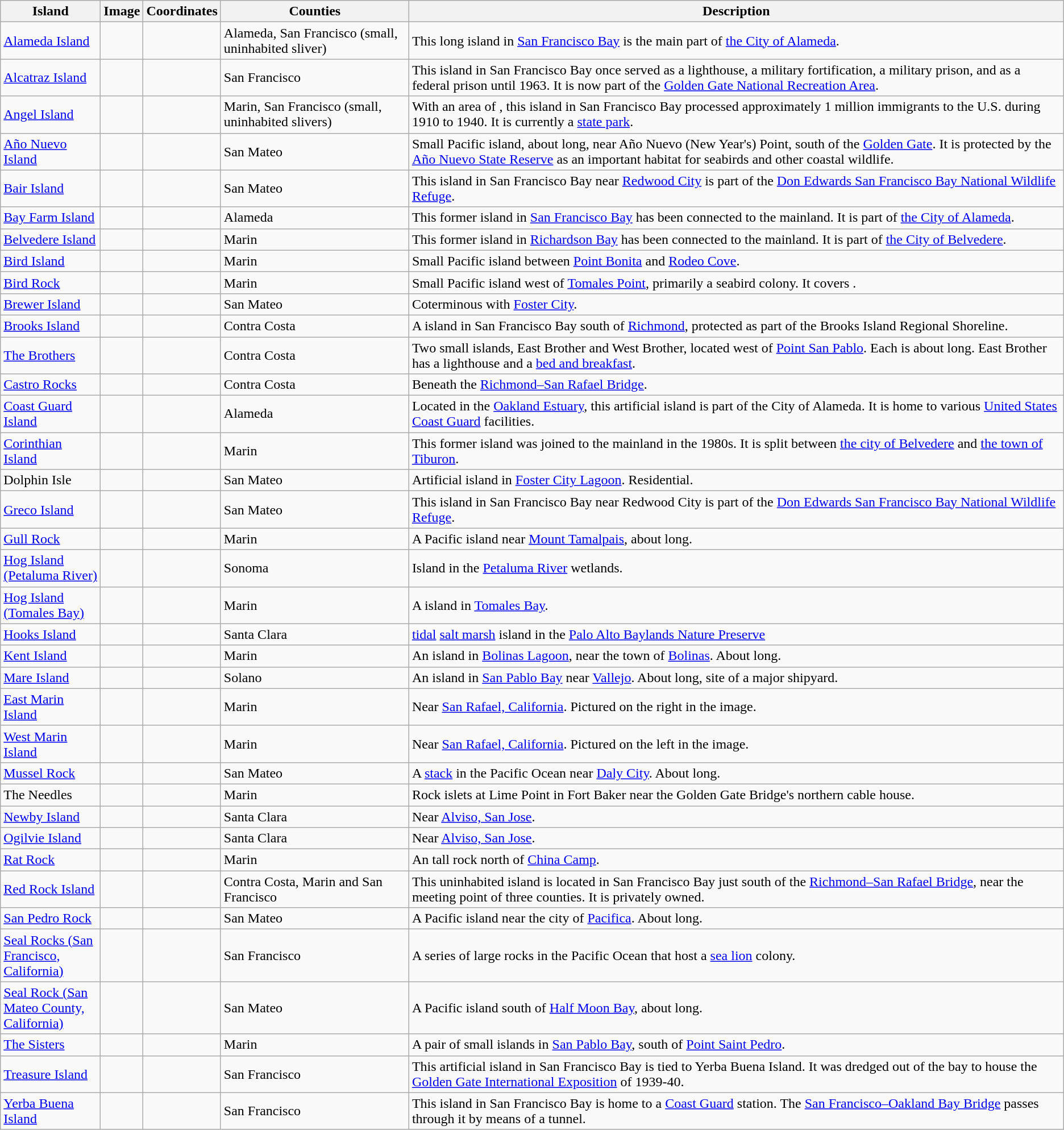<table class="wikitable sortable">
<tr>
<th width=110>Island</th>
<th>Image</th>
<th>Coordinates</th>
<th>Counties</th>
<th>Description</th>
</tr>
<tr>
<td><a href='#'>Alameda Island</a></td>
<td></td>
<td></td>
<td>Alameda, San Francisco (small, uninhabited sliver) </td>
<td>This  long island in <a href='#'>San Francisco Bay</a> is the main part of <a href='#'>the City of Alameda</a>.</td>
</tr>
<tr>
<td><a href='#'>Alcatraz Island</a></td>
<td></td>
<td></td>
<td>San Francisco</td>
<td>This  island in San Francisco Bay once served as a lighthouse, a military fortification, a military prison, and as a federal prison until 1963.  It is now part of the <a href='#'>Golden Gate National Recreation Area</a>.</td>
</tr>
<tr>
<td><a href='#'>Angel Island</a></td>
<td></td>
<td></td>
<td>Marin, San Francisco (small, uninhabited slivers) </td>
<td>With an area of , this island in San Francisco Bay processed approximately 1 million immigrants to the U.S. during 1910 to 1940.  It is currently a <a href='#'>state park</a>.</td>
</tr>
<tr>
<td><a href='#'>Año Nuevo Island</a></td>
<td></td>
<td></td>
<td>San Mateo</td>
<td>Small Pacific island, about  long, near Año Nuevo (New Year's) Point, south of the <a href='#'>Golden Gate</a>. It is protected by the <a href='#'>Año Nuevo State Reserve</a> as an important habitat for seabirds and other coastal wildlife.</td>
</tr>
<tr>
<td><a href='#'>Bair Island</a></td>
<td></td>
<td></td>
<td>San Mateo</td>
<td>This  island in San Francisco Bay near <a href='#'>Redwood City</a> is part of the <a href='#'>Don Edwards San Francisco Bay National Wildlife Refuge</a>.</td>
</tr>
<tr>
<td><a href='#'>Bay Farm Island</a></td>
<td></td>
<td></td>
<td>Alameda</td>
<td>This former island in <a href='#'>San Francisco Bay</a> has been connected to the mainland.  It is part of <a href='#'>the City of Alameda</a>.</td>
</tr>
<tr>
<td><a href='#'>Belvedere Island</a></td>
<td></td>
<td></td>
<td>Marin</td>
<td>This former island in <a href='#'>Richardson Bay</a> has been connected to the mainland.  It is part of <a href='#'>the City of Belvedere</a>.</td>
</tr>
<tr>
<td><a href='#'>Bird Island</a></td>
<td></td>
<td></td>
<td>Marin</td>
<td>Small Pacific island between <a href='#'>Point Bonita</a> and <a href='#'>Rodeo Cove</a>.</td>
</tr>
<tr>
<td><a href='#'>Bird Rock</a></td>
<td></td>
<td></td>
<td>Marin</td>
<td>Small Pacific island west of <a href='#'>Tomales Point</a>, primarily a seabird colony. It covers .</td>
</tr>
<tr>
<td><a href='#'>Brewer Island</a></td>
<td></td>
<td></td>
<td>San Mateo</td>
<td>Coterminous with <a href='#'>Foster City</a>.</td>
</tr>
<tr>
<td><a href='#'>Brooks Island</a></td>
<td></td>
<td></td>
<td>Contra Costa</td>
<td>A  island in San Francisco Bay south of <a href='#'>Richmond</a>, protected as part of the Brooks Island Regional Shoreline.</td>
</tr>
<tr>
<td><a href='#'>The Brothers</a></td>
<td></td>
<td></td>
<td>Contra Costa</td>
<td>Two small islands, East Brother and West Brother, located west of <a href='#'>Point San Pablo</a>.  Each is about  long. East Brother has a lighthouse and a <a href='#'>bed and breakfast</a>.</td>
</tr>
<tr>
<td><a href='#'>Castro Rocks</a></td>
<td></td>
<td></td>
<td>Contra Costa</td>
<td>Beneath the <a href='#'>Richmond–San Rafael Bridge</a>.</td>
</tr>
<tr>
<td><a href='#'>Coast Guard Island</a></td>
<td></td>
<td></td>
<td>Alameda</td>
<td>Located in the <a href='#'>Oakland Estuary</a>, this  artificial island is part of the City of Alameda.  It is home to various <a href='#'>United States Coast Guard</a> facilities.</td>
</tr>
<tr>
<td><a href='#'>Corinthian Island</a></td>
<td></td>
<td></td>
<td>Marin</td>
<td>This former island was joined to the mainland in the 1980s. It is split between <a href='#'>the city of Belvedere</a> and <a href='#'>the town of Tiburon</a>.</td>
</tr>
<tr>
<td>Dolphin Isle</td>
<td></td>
<td></td>
<td>San Mateo</td>
<td>Artificial island in <a href='#'>Foster City Lagoon</a>. Residential.</td>
</tr>
<tr>
<td><a href='#'>Greco Island</a></td>
<td></td>
<td></td>
<td>San Mateo</td>
<td>This  island in San Francisco Bay near Redwood City is part of the <a href='#'>Don Edwards San Francisco Bay National Wildlife Refuge</a>.</td>
</tr>
<tr>
<td><a href='#'>Gull Rock</a></td>
<td></td>
<td></td>
<td>Marin</td>
<td>A Pacific island near <a href='#'>Mount Tamalpais</a>, about  long.</td>
</tr>
<tr>
<td><a href='#'>Hog Island (Petaluma River)</a></td>
<td></td>
<td></td>
<td>Sonoma</td>
<td>Island in the <a href='#'>Petaluma River</a> wetlands.</td>
</tr>
<tr>
<td><a href='#'>Hog Island (Tomales Bay)</a></td>
<td></td>
<td></td>
<td>Marin</td>
<td>A  island in <a href='#'>Tomales Bay</a>.</td>
</tr>
<tr>
<td><a href='#'>Hooks Island</a></td>
<td></td>
<td></td>
<td>Santa Clara</td>
<td> <a href='#'>tidal</a> <a href='#'>salt marsh</a> island in the <a href='#'>Palo Alto Baylands Nature Preserve</a></td>
</tr>
<tr>
<td><a href='#'>Kent Island</a></td>
<td></td>
<td></td>
<td>Marin</td>
<td>An island in <a href='#'>Bolinas Lagoon</a>, near the town of <a href='#'>Bolinas</a>.  About  long.</td>
</tr>
<tr>
<td><a href='#'>Mare Island</a></td>
<td></td>
<td></td>
<td>Solano</td>
<td>An island in <a href='#'>San Pablo Bay</a> near <a href='#'>Vallejo</a>.  About  long, site of a major shipyard.</td>
</tr>
<tr>
<td><a href='#'>East Marin Island</a></td>
<td></td>
<td></td>
<td>Marin</td>
<td>Near <a href='#'>San Rafael, California</a>. Pictured on the right in the image.</td>
</tr>
<tr>
<td><a href='#'>West Marin Island</a></td>
<td></td>
<td></td>
<td>Marin</td>
<td>Near <a href='#'>San Rafael, California</a>. Pictured on the left in the image.</td>
</tr>
<tr>
<td><a href='#'>Mussel Rock</a></td>
<td></td>
<td></td>
<td>San Mateo</td>
<td>A <a href='#'>stack</a> in the Pacific Ocean near <a href='#'>Daly City</a>.  About  long.</td>
</tr>
<tr>
<td>The Needles</td>
<td></td>
<td></td>
<td>Marin</td>
<td>Rock islets at Lime Point in Fort Baker near the Golden Gate Bridge's northern cable house.</td>
</tr>
<tr>
<td><a href='#'>Newby Island</a></td>
<td></td>
<td></td>
<td>Santa Clara</td>
<td>Near <a href='#'>Alviso, San Jose</a>.</td>
</tr>
<tr>
<td><a href='#'>Ogilvie Island</a></td>
<td></td>
<td></td>
<td>Santa Clara</td>
<td>Near <a href='#'>Alviso, San Jose</a>.</td>
</tr>
<tr>
<td><a href='#'>Rat Rock</a></td>
<td></td>
<td></td>
<td>Marin</td>
<td>An  tall rock north of <a href='#'>China Camp</a>.</td>
</tr>
<tr>
<td><a href='#'>Red Rock Island</a></td>
<td></td>
<td></td>
<td>Contra Costa, Marin and San Francisco</td>
<td>This uninhabited  island is located in San Francisco Bay just south of the <a href='#'>Richmond–San Rafael Bridge</a>, near the meeting point of three counties. It is privately owned.</td>
</tr>
<tr>
<td><a href='#'>San Pedro Rock</a></td>
<td></td>
<td></td>
<td>San Mateo</td>
<td>A Pacific island near the city of <a href='#'>Pacifica</a>.  About  long.</td>
</tr>
<tr>
<td><a href='#'>Seal Rocks (San Francisco, California)</a></td>
<td></td>
<td></td>
<td>San Francisco</td>
<td>A series of large rocks in the Pacific Ocean that host a <a href='#'>sea lion</a> colony.</td>
</tr>
<tr>
<td><a href='#'>Seal Rock (San Mateo County, California)</a></td>
<td></td>
<td></td>
<td>San Mateo</td>
<td>A Pacific island south of <a href='#'>Half Moon Bay</a>, about  long.</td>
</tr>
<tr>
<td><a href='#'>The Sisters</a></td>
<td></td>
<td></td>
<td>Marin</td>
<td>A pair of small islands in <a href='#'>San Pablo Bay</a>,  south of <a href='#'>Point Saint Pedro</a>.</td>
</tr>
<tr>
<td><a href='#'>Treasure Island</a></td>
<td></td>
<td></td>
<td>San Francisco</td>
<td>This  artificial island in San Francisco Bay is tied to Yerba Buena Island. It was dredged out of the bay to house the <a href='#'>Golden Gate International Exposition</a> of 1939-40.</td>
</tr>
<tr>
<td><a href='#'>Yerba Buena Island</a></td>
<td></td>
<td></td>
<td>San Francisco</td>
<td>This island in San Francisco Bay is home to a <a href='#'>Coast Guard</a> station. The <a href='#'>San Francisco–Oakland Bay Bridge</a> passes through it by means of a tunnel.</td>
</tr>
</table>
